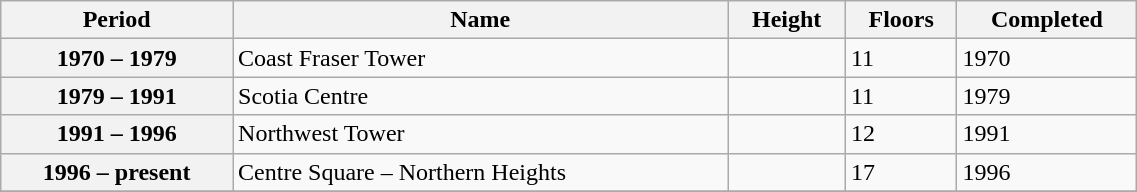<table class="wikitable sortable" width="60%">
<tr>
<th>Period</th>
<th>Name</th>
<th>Height</th>
<th>Floors</th>
<th>Completed</th>
</tr>
<tr>
<th>1970 – 1979</th>
<td>Coast Fraser Tower </td>
<td></td>
<td>11</td>
<td>1970</td>
</tr>
<tr>
<th>1979 – 1991</th>
<td>Scotia Centre </td>
<td></td>
<td>11</td>
<td>1979</td>
</tr>
<tr>
<th>1991 – 1996</th>
<td>Northwest Tower </td>
<td></td>
<td>12</td>
<td>1991</td>
</tr>
<tr>
<th>1996 – present</th>
<td>Centre Square – Northern Heights </td>
<td></td>
<td>17</td>
<td>1996</td>
</tr>
<tr>
</tr>
</table>
